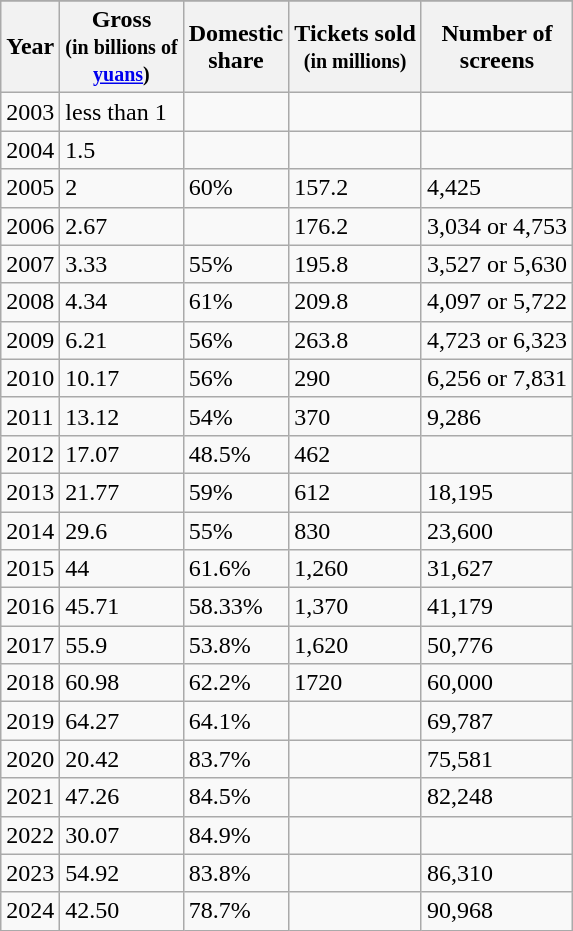<table class="wikitable" style="float: center; margin-right: 10px;">
<tr>
</tr>
<tr>
<th>Year</th>
<th>Gross<br><small>(in billions of<br> <a href='#'>yuans</a>)</small></th>
<th>Domestic<br>share</th>
<th>Tickets sold<br><small>(in millions)</small></th>
<th>Number of<br> screens</th>
</tr>
<tr>
<td>2003</td>
<td>less than 1</td>
<td></td>
<td></td>
<td></td>
</tr>
<tr>
<td>2004</td>
<td>1.5</td>
<td></td>
<td></td>
<td></td>
</tr>
<tr>
<td>2005</td>
<td>2</td>
<td>60%</td>
<td>157.2</td>
<td>4,425</td>
</tr>
<tr>
<td>2006</td>
<td>2.67</td>
<td></td>
<td>176.2</td>
<td>3,034 or 4,753</td>
</tr>
<tr>
<td>2007</td>
<td>3.33</td>
<td>55%</td>
<td>195.8</td>
<td>3,527 or 5,630</td>
</tr>
<tr>
<td>2008</td>
<td>4.34</td>
<td>61%</td>
<td>209.8</td>
<td>4,097 or 5,722</td>
</tr>
<tr>
<td>2009</td>
<td>6.21</td>
<td>56%</td>
<td>263.8</td>
<td>4,723 or 6,323</td>
</tr>
<tr>
<td>2010</td>
<td>10.17</td>
<td>56%</td>
<td>290</td>
<td>6,256 or 7,831</td>
</tr>
<tr>
<td>2011</td>
<td>13.12</td>
<td>54%</td>
<td>370</td>
<td>9,286</td>
</tr>
<tr>
<td>2012</td>
<td>17.07</td>
<td>48.5%</td>
<td>462</td>
<td></td>
</tr>
<tr>
<td>2013</td>
<td>21.77</td>
<td>59%</td>
<td>612</td>
<td>18,195</td>
</tr>
<tr>
<td>2014</td>
<td>29.6</td>
<td>55%</td>
<td>830</td>
<td>23,600</td>
</tr>
<tr>
<td>2015</td>
<td>44</td>
<td>61.6%</td>
<td>1,260</td>
<td>31,627</td>
</tr>
<tr>
<td>2016</td>
<td>45.71</td>
<td>58.33%</td>
<td>1,370</td>
<td>41,179</td>
</tr>
<tr>
<td>2017</td>
<td>55.9</td>
<td>53.8%</td>
<td>1,620</td>
<td>50,776</td>
</tr>
<tr>
<td>2018</td>
<td>60.98</td>
<td>62.2%</td>
<td>1720</td>
<td>60,000</td>
</tr>
<tr>
<td>2019</td>
<td>64.27</td>
<td>64.1%</td>
<td></td>
<td>69,787</td>
</tr>
<tr>
<td>2020</td>
<td>20.42</td>
<td>83.7%</td>
<td></td>
<td>75,581</td>
</tr>
<tr>
<td>2021</td>
<td>47.26</td>
<td>84.5%</td>
<td></td>
<td>82,248</td>
</tr>
<tr>
<td>2022</td>
<td>30.07</td>
<td>84.9%</td>
<td></td>
<td></td>
</tr>
<tr>
<td>2023</td>
<td>54.92</td>
<td>83.8%</td>
<td></td>
<td>86,310</td>
</tr>
<tr>
<td>2024</td>
<td>42.50</td>
<td>78.7%</td>
<td></td>
<td>90,968</td>
</tr>
</table>
